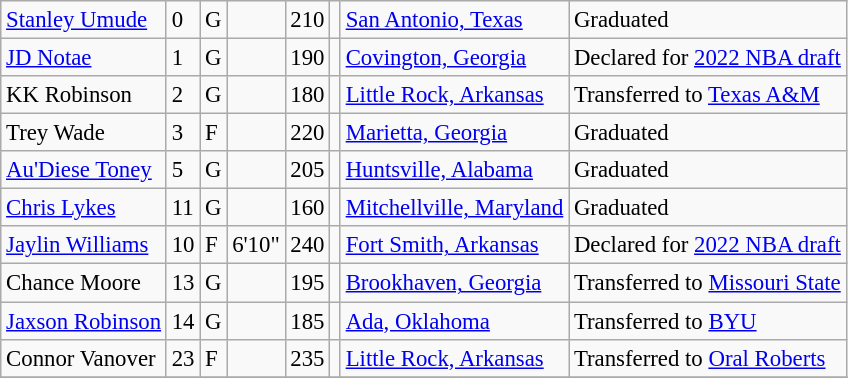<table class="wikitable sortable" style="font-size:95%; border="1">
<tr>
<td><a href='#'>Stanley Umude</a></td>
<td>0</td>
<td>G</td>
<td></td>
<td>210</td>
<td></td>
<td><a href='#'>San Antonio, Texas</a></td>
<td>Graduated</td>
</tr>
<tr>
<td><a href='#'>JD Notae</a></td>
<td>1</td>
<td>G</td>
<td></td>
<td>190</td>
<td></td>
<td><a href='#'>Covington, Georgia</a></td>
<td>Declared for <a href='#'>2022 NBA draft</a></td>
</tr>
<tr>
<td>KK Robinson</td>
<td>2</td>
<td>G</td>
<td></td>
<td>180</td>
<td></td>
<td><a href='#'>Little Rock, Arkansas</a></td>
<td>Transferred to <a href='#'>Texas A&M</a></td>
</tr>
<tr>
<td>Trey Wade</td>
<td>3</td>
<td>F</td>
<td></td>
<td>220</td>
<td></td>
<td><a href='#'>Marietta, Georgia</a></td>
<td>Graduated</td>
</tr>
<tr>
<td><a href='#'>Au'Diese Toney</a></td>
<td>5</td>
<td>G</td>
<td></td>
<td>205</td>
<td></td>
<td><a href='#'>Huntsville, Alabama</a></td>
<td>Graduated</td>
</tr>
<tr>
<td><a href='#'>Chris Lykes</a></td>
<td>11</td>
<td>G</td>
<td></td>
<td>160</td>
<td></td>
<td><a href='#'>Mitchellville, Maryland</a></td>
<td>Graduated</td>
</tr>
<tr>
<td><a href='#'>Jaylin Williams</a></td>
<td>10</td>
<td>F</td>
<td>6'10"</td>
<td>240</td>
<td></td>
<td><a href='#'>Fort Smith, Arkansas</a></td>
<td>Declared for <a href='#'>2022 NBA draft</a></td>
</tr>
<tr>
<td>Chance Moore</td>
<td>13</td>
<td>G</td>
<td></td>
<td>195</td>
<td></td>
<td><a href='#'>Brookhaven, Georgia</a></td>
<td>Transferred to <a href='#'>Missouri State</a></td>
</tr>
<tr>
<td><a href='#'>Jaxson Robinson</a></td>
<td>14</td>
<td>G</td>
<td></td>
<td>185</td>
<td></td>
<td><a href='#'>Ada, Oklahoma</a></td>
<td>Transferred to <a href='#'>BYU</a></td>
</tr>
<tr>
<td>Connor Vanover</td>
<td>23</td>
<td>F</td>
<td></td>
<td>235</td>
<td></td>
<td><a href='#'>Little Rock, Arkansas</a></td>
<td>Transferred to <a href='#'>Oral Roberts</a></td>
</tr>
<tr>
</tr>
</table>
